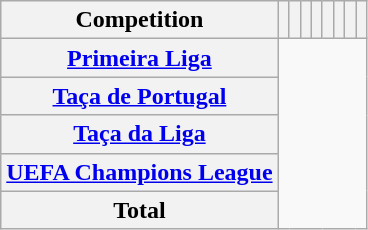<table class="wikitable sortable plainrowheaders" style="text-align:center;">
<tr>
<th scope=col>Competition</th>
<th scope=col></th>
<th scope=col></th>
<th scope=col></th>
<th scope=col></th>
<th scope=col></th>
<th scope=col></th>
<th scope=col></th>
<th scope=col></th>
</tr>
<tr>
<th scope=row align=left><a href='#'>Primeira Liga</a><br></th>
</tr>
<tr>
<th scope=row align=left><a href='#'>Taça de Portugal</a><br></th>
</tr>
<tr>
<th scope=row align=left><a href='#'>Taça da Liga</a><br></th>
</tr>
<tr>
<th scope=row align=left><a href='#'>UEFA Champions League</a><br></th>
</tr>
<tr>
<th scope=row>Total<br></th>
</tr>
</table>
